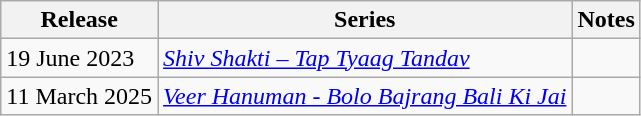<table class="wikitable">
<tr>
<th>Release</th>
<th>Series</th>
<th>Notes</th>
</tr>
<tr>
<td>19 June 2023</td>
<td><em><a href='#'>Shiv Shakti – Tap Tyaag Tandav</a></em></td>
<td></td>
</tr>
<tr>
<td>11 March 2025</td>
<td><em><a href='#'>Veer Hanuman - Bolo Bajrang Bali Ki Jai</a></em></td>
<td></td>
</tr>
</table>
